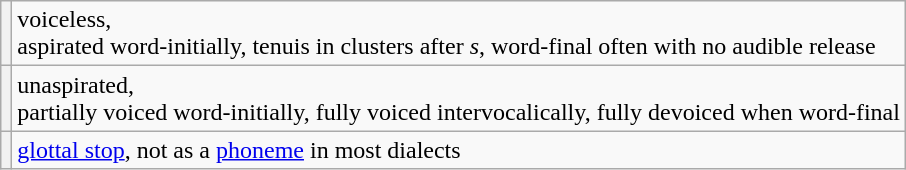<table class="wikitable">
<tr>
<th></th>
<td>voiceless,<br>aspirated word-initially, tenuis in clusters after <em>s</em>, word-final often with no audible release</td>
</tr>
<tr>
<th></th>
<td>unaspirated,<br>partially voiced word-initially, fully voiced intervocalically, fully devoiced when word-final</td>
</tr>
<tr>
<th></th>
<td><a href='#'>glottal stop</a>, not as a <a href='#'>phoneme</a> in most dialects</td>
</tr>
</table>
